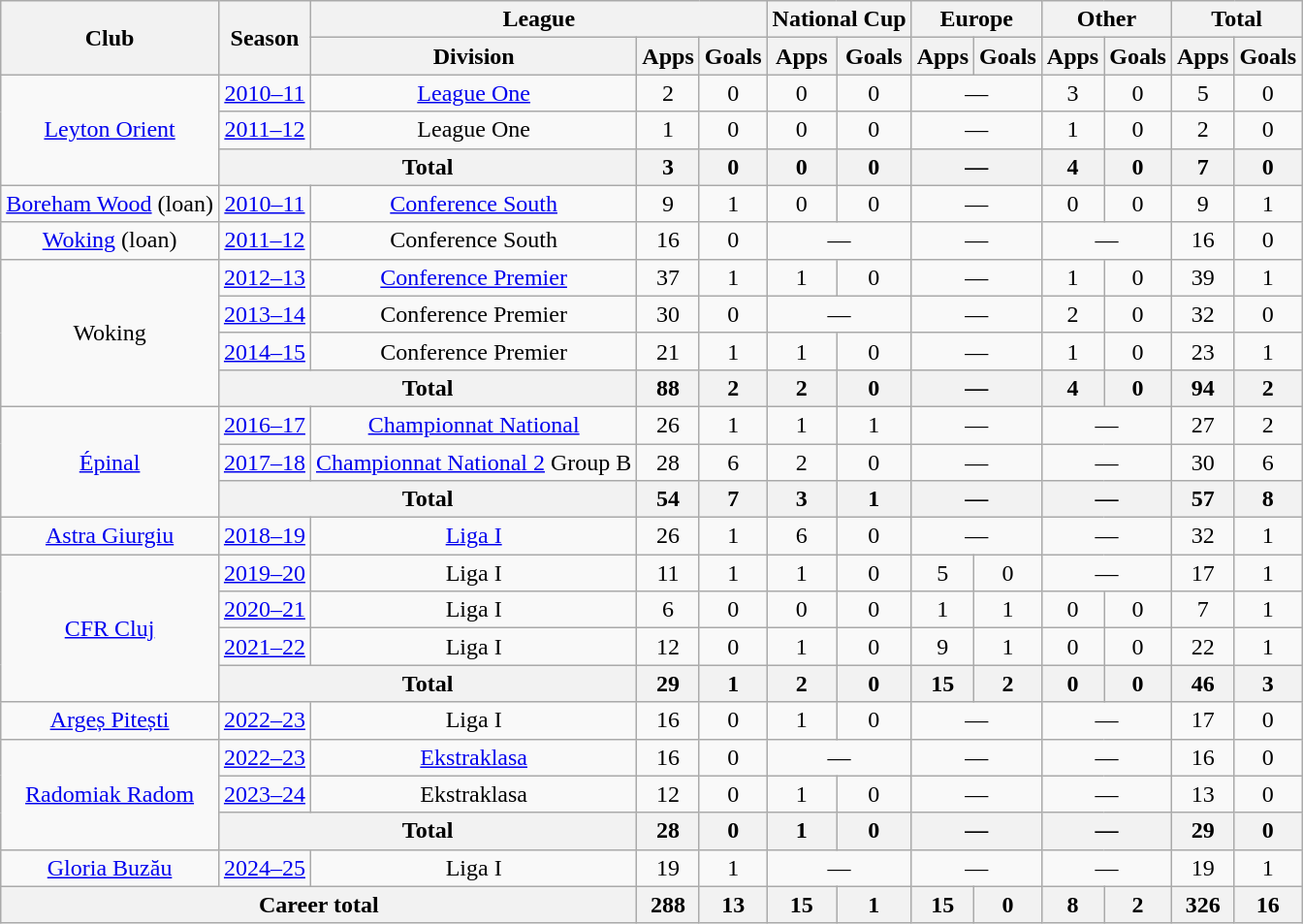<table class="wikitable" style="text-align:center">
<tr>
<th rowspan="2">Club</th>
<th rowspan="2">Season</th>
<th colspan="3">League</th>
<th colspan="2">National Cup</th>
<th colspan="2">Europe</th>
<th colspan="2">Other</th>
<th colspan="2">Total</th>
</tr>
<tr>
<th>Division</th>
<th>Apps</th>
<th>Goals</th>
<th>Apps</th>
<th>Goals</th>
<th>Apps</th>
<th>Goals</th>
<th>Apps</th>
<th>Goals</th>
<th>Apps</th>
<th>Goals</th>
</tr>
<tr>
<td rowspan="3"><a href='#'>Leyton Orient</a></td>
<td><a href='#'>2010–11</a></td>
<td><a href='#'>League One</a></td>
<td>2</td>
<td>0</td>
<td>0</td>
<td>0</td>
<td colspan="2">—</td>
<td>3</td>
<td>0</td>
<td>5</td>
<td>0</td>
</tr>
<tr>
<td><a href='#'>2011–12</a></td>
<td>League One</td>
<td>1</td>
<td>0</td>
<td>0</td>
<td>0</td>
<td colspan="2">—</td>
<td>1</td>
<td>0</td>
<td>2</td>
<td>0</td>
</tr>
<tr>
<th colspan="2">Total</th>
<th>3</th>
<th>0</th>
<th>0</th>
<th>0</th>
<th colspan="2">—</th>
<th>4</th>
<th>0</th>
<th>7</th>
<th>0</th>
</tr>
<tr>
<td rowspan="1"><a href='#'>Boreham Wood</a> (loan)</td>
<td><a href='#'>2010–11</a></td>
<td><a href='#'>Conference South</a></td>
<td>9</td>
<td>1</td>
<td>0</td>
<td>0</td>
<td colspan="2">—</td>
<td>0</td>
<td>0</td>
<td>9</td>
<td>1</td>
</tr>
<tr>
<td rowspan="1"><a href='#'>Woking</a> (loan)</td>
<td><a href='#'>2011–12</a></td>
<td>Conference South</td>
<td>16</td>
<td>0</td>
<td colspan="2">—</td>
<td colspan="2">—</td>
<td colspan="2">—</td>
<td>16</td>
<td>0</td>
</tr>
<tr>
<td rowspan="4">Woking</td>
<td><a href='#'>2012–13</a></td>
<td><a href='#'>Conference Premier</a></td>
<td>37</td>
<td>1</td>
<td>1</td>
<td>0</td>
<td colspan="2">—</td>
<td>1</td>
<td>0</td>
<td>39</td>
<td>1</td>
</tr>
<tr>
<td><a href='#'>2013–14</a></td>
<td>Conference Premier</td>
<td>30</td>
<td>0</td>
<td colspan="2">—</td>
<td colspan="2">—</td>
<td>2</td>
<td>0</td>
<td>32</td>
<td>0</td>
</tr>
<tr>
<td><a href='#'>2014–15</a></td>
<td>Conference Premier</td>
<td>21</td>
<td>1</td>
<td>1</td>
<td>0</td>
<td colspan="2">—</td>
<td>1</td>
<td>0</td>
<td>23</td>
<td>1</td>
</tr>
<tr>
<th colspan="2">Total</th>
<th>88</th>
<th>2</th>
<th>2</th>
<th>0</th>
<th colspan="2">—</th>
<th>4</th>
<th>0</th>
<th>94</th>
<th>2</th>
</tr>
<tr>
<td rowspan="3"><a href='#'>Épinal</a></td>
<td><a href='#'>2016–17</a></td>
<td><a href='#'>Championnat National</a></td>
<td>26</td>
<td>1</td>
<td>1</td>
<td>1</td>
<td colspan="2">—</td>
<td colspan="2">—</td>
<td>27</td>
<td>2</td>
</tr>
<tr>
<td><a href='#'>2017–18</a></td>
<td><a href='#'>Championnat National 2</a> Group B</td>
<td>28</td>
<td>6</td>
<td>2</td>
<td>0</td>
<td colspan="2">—</td>
<td colspan="2">—</td>
<td>30</td>
<td>6</td>
</tr>
<tr>
<th colspan="2">Total</th>
<th>54</th>
<th>7</th>
<th>3</th>
<th>1</th>
<th colspan="2">—</th>
<th colspan="2">—</th>
<th>57</th>
<th>8</th>
</tr>
<tr>
<td rowspan="1"><a href='#'>Astra Giurgiu</a></td>
<td><a href='#'>2018–19</a></td>
<td><a href='#'>Liga I</a></td>
<td>26</td>
<td>1</td>
<td>6</td>
<td>0</td>
<td colspan="2">—</td>
<td colspan="2">—</td>
<td>32</td>
<td>1</td>
</tr>
<tr>
<td rowspan="4"><a href='#'>CFR Cluj</a></td>
<td><a href='#'>2019–20</a></td>
<td>Liga I</td>
<td>11</td>
<td>1</td>
<td>1</td>
<td>0</td>
<td>5</td>
<td>0</td>
<td colspan="2">—</td>
<td>17</td>
<td>1</td>
</tr>
<tr>
<td><a href='#'>2020–21</a></td>
<td>Liga I</td>
<td>6</td>
<td>0</td>
<td>0</td>
<td>0</td>
<td>1</td>
<td>1</td>
<td>0</td>
<td>0</td>
<td>7</td>
<td>1</td>
</tr>
<tr>
<td><a href='#'>2021–22</a></td>
<td>Liga I</td>
<td>12</td>
<td>0</td>
<td>1</td>
<td>0</td>
<td>9</td>
<td>1</td>
<td>0</td>
<td>0</td>
<td>22</td>
<td>1</td>
</tr>
<tr>
<th colspan="2">Total</th>
<th>29</th>
<th>1</th>
<th>2</th>
<th>0</th>
<th>15</th>
<th>2</th>
<th>0</th>
<th>0</th>
<th>46</th>
<th>3</th>
</tr>
<tr>
<td rowspan="1"><a href='#'>Argeș Pitești</a></td>
<td><a href='#'>2022–23</a></td>
<td>Liga I</td>
<td>16</td>
<td>0</td>
<td>1</td>
<td>0</td>
<td colspan="2">—</td>
<td colspan="2">—</td>
<td>17</td>
<td>0</td>
</tr>
<tr>
<td rowspan="3"><a href='#'>Radomiak Radom</a></td>
<td><a href='#'>2022–23</a></td>
<td><a href='#'>Ekstraklasa</a></td>
<td>16</td>
<td>0</td>
<td colspan="2">—</td>
<td colspan="2">—</td>
<td colspan="2">—</td>
<td>16</td>
<td>0</td>
</tr>
<tr>
<td><a href='#'>2023–24</a></td>
<td>Ekstraklasa</td>
<td>12</td>
<td>0</td>
<td>1</td>
<td>0</td>
<td colspan="2">—</td>
<td colspan="2">—</td>
<td>13</td>
<td>0</td>
</tr>
<tr>
<th colspan="2">Total</th>
<th>28</th>
<th>0</th>
<th>1</th>
<th>0</th>
<th colspan="2">—</th>
<th colspan="2">—</th>
<th>29</th>
<th>0</th>
</tr>
<tr>
<td rowspan="1"><a href='#'>Gloria Buzău</a></td>
<td><a href='#'>2024–25</a></td>
<td>Liga I</td>
<td>19</td>
<td>1</td>
<td colspan="2">—</td>
<td colspan="2">—</td>
<td colspan="2">—</td>
<td>19</td>
<td>1</td>
</tr>
<tr>
<th colspan="3">Career total</th>
<th>288</th>
<th>13</th>
<th>15</th>
<th>1</th>
<th>15</th>
<th>0</th>
<th>8</th>
<th>2</th>
<th>326</th>
<th>16</th>
</tr>
</table>
